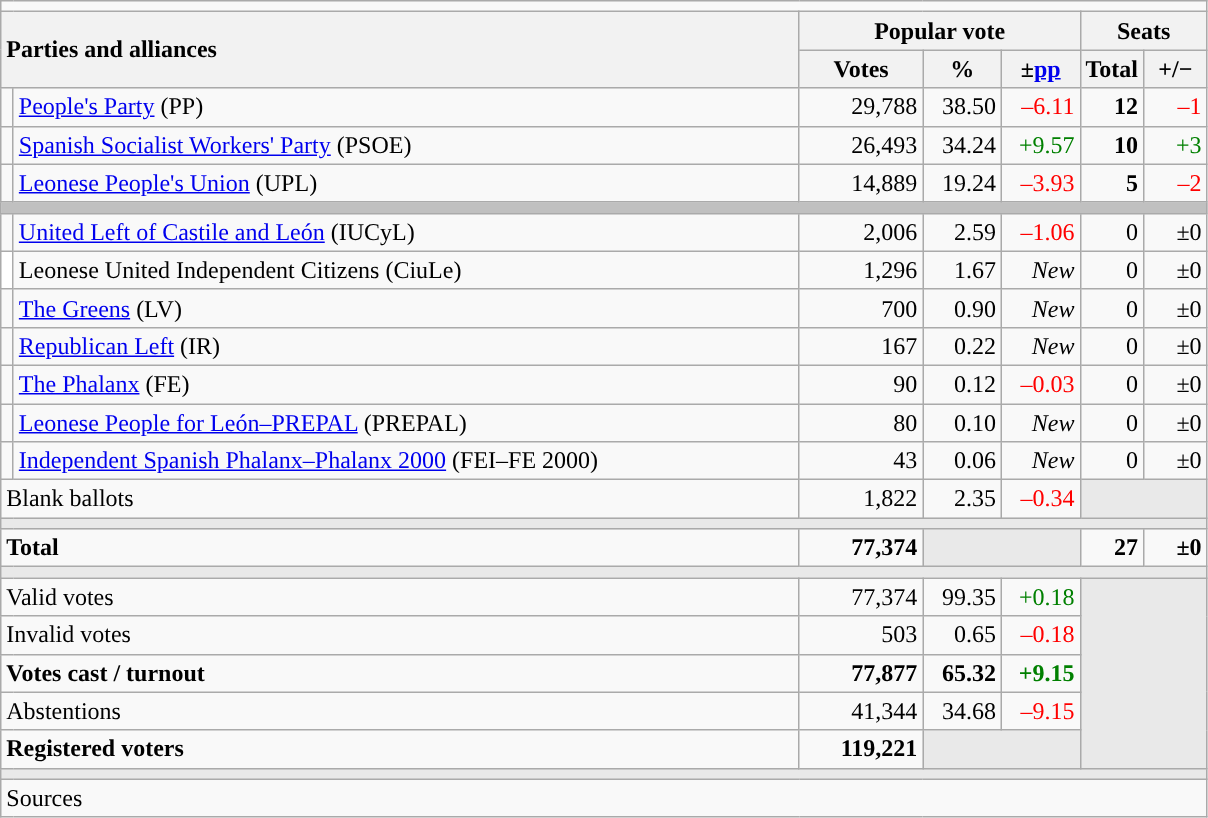<table class="wikitable" style="text-align:right;">
<tr>
<td colspan="7"></td>
</tr>
<tr>
<th style="text-align:left;" rowspan="2" colspan="2" width="525">Parties and alliances</th>
<th colspan="3">Popular vote</th>
<th colspan="2">Seats</th>
</tr>
<tr>
<th width="75">Votes</th>
<th width="45">%</th>
<th width="45">±<a href='#'>pp</a></th>
<th width="35">Total</th>
<th width="35">+/−</th>
</tr>
<tr>
<td width="1" style="color:inherit;background:"></td>
<td align="left"><a href='#'>People's Party</a> (PP)</td>
<td>29,788</td>
<td>38.50</td>
<td style="color:red;">–6.11</td>
<td><strong>12</strong></td>
<td style="color:red;">–1</td>
</tr>
<tr>
<td style="color:inherit;background:"></td>
<td align="left"><a href='#'>Spanish Socialist Workers' Party</a> (PSOE)</td>
<td>26,493</td>
<td>34.24</td>
<td style="color:green;">+9.57</td>
<td><strong>10</strong></td>
<td style="color:green;">+3</td>
</tr>
<tr>
<td style="color:inherit;background:"></td>
<td align="left"><a href='#'>Leonese People's Union</a> (UPL)</td>
<td>14,889</td>
<td>19.24</td>
<td style="color:red;">–3.93</td>
<td><strong>5</strong></td>
<td style="color:red;">–2</td>
</tr>
<tr>
<td colspan="7" bgcolor="#C0C0C0"></td>
</tr>
<tr>
<td style="color:inherit;background:"></td>
<td align="left"><a href='#'>United Left of Castile and León</a> (IUCyL)</td>
<td>2,006</td>
<td>2.59</td>
<td style="color:red;">–1.06</td>
<td>0</td>
<td>±0</td>
</tr>
<tr>
<td bgcolor="white"></td>
<td align="left">Leonese United Independent Citizens (CiuLe)</td>
<td>1,296</td>
<td>1.67</td>
<td><em>New</em></td>
<td>0</td>
<td>±0</td>
</tr>
<tr>
<td style="color:inherit;background:"></td>
<td align="left"><a href='#'>The Greens</a> (LV)</td>
<td>700</td>
<td>0.90</td>
<td><em>New</em></td>
<td>0</td>
<td>±0</td>
</tr>
<tr>
<td style="color:inherit;background:"></td>
<td align="left"><a href='#'>Republican Left</a> (IR)</td>
<td>167</td>
<td>0.22</td>
<td><em>New</em></td>
<td>0</td>
<td>±0</td>
</tr>
<tr>
<td style="color:inherit;background:"></td>
<td align="left"><a href='#'>The Phalanx</a> (FE)</td>
<td>90</td>
<td>0.12</td>
<td style="color:red;">–0.03</td>
<td>0</td>
<td>±0</td>
</tr>
<tr>
<td style="color:inherit;background:"></td>
<td align="left"><a href='#'>Leonese People for León–PREPAL</a> (PREPAL)</td>
<td>80</td>
<td>0.10</td>
<td><em>New</em></td>
<td>0</td>
<td>±0</td>
</tr>
<tr>
<td style="color:inherit;background:"></td>
<td align="left"><a href='#'>Independent Spanish Phalanx–Phalanx 2000</a> (FEI–FE 2000)</td>
<td>43</td>
<td>0.06</td>
<td><em>New</em></td>
<td>0</td>
<td>±0</td>
</tr>
<tr>
<td align="left" colspan="2">Blank ballots</td>
<td>1,822</td>
<td>2.35</td>
<td style="color:red;">–0.34</td>
<td bgcolor="#E9E9E9" colspan="2"></td>
</tr>
<tr>
<td colspan="7" bgcolor="#E9E9E9"></td>
</tr>
<tr style="font-weight:bold;">
<td align="left" colspan="2">Total</td>
<td>77,374</td>
<td bgcolor="#E9E9E9" colspan="2"></td>
<td>27</td>
<td>±0</td>
</tr>
<tr>
<td colspan="7" bgcolor="#E9E9E9"></td>
</tr>
<tr>
<td align="left" colspan="2">Valid votes</td>
<td>77,374</td>
<td>99.35</td>
<td style="color:green;">+0.18</td>
<td bgcolor="#E9E9E9" colspan="2" rowspan="5"></td>
</tr>
<tr>
<td align="left" colspan="2">Invalid votes</td>
<td>503</td>
<td>0.65</td>
<td style="color:red;">–0.18</td>
</tr>
<tr style="font-weight:bold;">
<td align="left" colspan="2">Votes cast / turnout</td>
<td>77,877</td>
<td>65.32</td>
<td style="color:green;">+9.15</td>
</tr>
<tr>
<td align="left" colspan="2">Abstentions</td>
<td>41,344</td>
<td>34.68</td>
<td style="color:red;">–9.15</td>
</tr>
<tr style="font-weight:bold;">
<td align="left" colspan="2">Registered voters</td>
<td>119,221</td>
<td bgcolor="#E9E9E9" colspan="2"></td>
</tr>
<tr>
<td colspan="7" bgcolor="#E9E9E9"></td>
</tr>
<tr>
<td align="left" colspan="7">Sources</td>
</tr>
</table>
